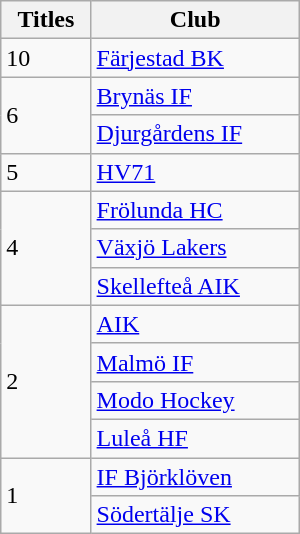<table class="wikitable" style="width:200px;">
<tr>
<th>Titles</th>
<th>Club</th>
</tr>
<tr>
<td>10</td>
<td><a href='#'>Färjestad BK</a></td>
</tr>
<tr>
<td rowspan=2>6</td>
<td><a href='#'>Brynäs IF</a></td>
</tr>
<tr>
<td><a href='#'>Djurgårdens IF</a></td>
</tr>
<tr>
<td>5</td>
<td><a href='#'>HV71</a></td>
</tr>
<tr>
<td rowspan="3">4</td>
<td><a href='#'>Frölunda HC</a></td>
</tr>
<tr>
<td><a href='#'>Växjö Lakers</a></td>
</tr>
<tr>
<td><a href='#'>Skellefteå AIK</a></td>
</tr>
<tr>
<td rowspan="4">2</td>
<td><a href='#'>AIK</a></td>
</tr>
<tr>
<td><a href='#'>Malmö IF</a></td>
</tr>
<tr>
<td><a href='#'>Modo Hockey</a></td>
</tr>
<tr>
<td><a href='#'>Luleå HF</a></td>
</tr>
<tr>
<td rowspan=2>1</td>
<td><a href='#'>IF Björklöven</a></td>
</tr>
<tr>
<td><a href='#'>Södertälje SK</a></td>
</tr>
</table>
